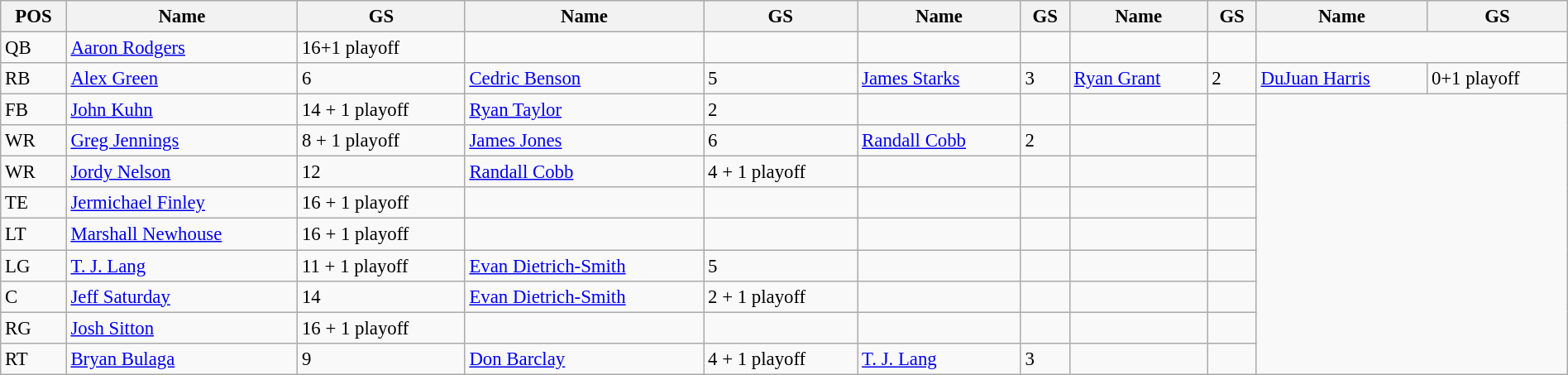<table class="wikitable" style="width:100%; text-align:center; font-size:95%; text-align:left;">
<tr>
<th><strong>POS</strong></th>
<th><strong>Name</strong></th>
<th><strong>GS</strong></th>
<th><strong>Name</strong></th>
<th><strong>GS</strong></th>
<th><strong>Name</strong></th>
<th><strong>GS</strong></th>
<th><strong>Name</strong></th>
<th><strong>GS</strong></th>
<th><strong>Name</strong></th>
<th><strong>GS</strong></th>
</tr>
<tr>
<td>QB</td>
<td><a href='#'>Aaron Rodgers</a></td>
<td>16+1 playoff</td>
<td></td>
<td></td>
<td></td>
<td></td>
<td></td>
<td></td>
</tr>
<tr>
<td>RB</td>
<td><a href='#'>Alex Green</a> </td>
<td>6</td>
<td><a href='#'>Cedric Benson</a> </td>
<td>5</td>
<td><a href='#'>James Starks</a> </td>
<td>3</td>
<td><a href='#'>Ryan Grant</a></td>
<td>2</td>
<td><a href='#'>DuJuan Harris</a></td>
<td>0+1 playoff</td>
</tr>
<tr>
<td>FB</td>
<td><a href='#'>John Kuhn</a></td>
<td>14 + 1 playoff</td>
<td><a href='#'>Ryan Taylor</a></td>
<td>2</td>
<td></td>
<td></td>
<td></td>
<td></td>
</tr>
<tr>
<td>WR</td>
<td><a href='#'>Greg Jennings</a></td>
<td>8 + 1 playoff</td>
<td><a href='#'>James Jones</a></td>
<td>6</td>
<td><a href='#'>Randall Cobb</a></td>
<td>2</td>
<td></td>
<td></td>
</tr>
<tr>
<td>WR</td>
<td><a href='#'>Jordy Nelson</a></td>
<td>12</td>
<td><a href='#'>Randall Cobb</a></td>
<td>4 + 1 playoff</td>
<td></td>
<td></td>
<td></td>
<td></td>
</tr>
<tr>
<td>TE</td>
<td><a href='#'>Jermichael Finley</a></td>
<td>16 + 1 playoff</td>
<td></td>
<td></td>
<td></td>
<td></td>
<td></td>
<td></td>
</tr>
<tr>
<td>LT</td>
<td><a href='#'>Marshall Newhouse</a></td>
<td>16 + 1 playoff</td>
<td></td>
<td></td>
<td></td>
<td></td>
<td></td>
<td></td>
</tr>
<tr>
<td>LG</td>
<td><a href='#'>T. J. Lang</a></td>
<td>11 + 1 playoff</td>
<td><a href='#'>Evan Dietrich-Smith</a></td>
<td>5</td>
<td></td>
<td></td>
<td></td>
<td></td>
</tr>
<tr>
<td>C</td>
<td><a href='#'>Jeff Saturday</a></td>
<td>14</td>
<td><a href='#'>Evan Dietrich-Smith</a></td>
<td>2 + 1 playoff</td>
<td></td>
<td></td>
<td></td>
<td></td>
</tr>
<tr>
<td>RG</td>
<td><a href='#'>Josh Sitton</a></td>
<td>16 + 1 playoff</td>
<td></td>
<td></td>
<td></td>
<td></td>
<td></td>
<td></td>
</tr>
<tr>
<td>RT</td>
<td><a href='#'>Bryan Bulaga</a> </td>
<td>9</td>
<td><a href='#'>Don Barclay</a></td>
<td>4 + 1 playoff</td>
<td><a href='#'>T. J. Lang</a></td>
<td>3</td>
<td></td>
<td></td>
</tr>
</table>
